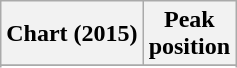<table class="wikitable sortable plainrowheaders" style="text-align:center">
<tr>
<th scope="col">Chart (2015)</th>
<th scope="col">Peak<br>position</th>
</tr>
<tr>
</tr>
<tr>
</tr>
<tr>
</tr>
<tr>
</tr>
<tr>
</tr>
<tr>
</tr>
<tr>
</tr>
<tr>
</tr>
<tr>
</tr>
<tr>
</tr>
<tr>
</tr>
<tr>
</tr>
<tr>
</tr>
<tr>
</tr>
<tr>
</tr>
<tr>
</tr>
<tr>
</tr>
<tr>
</tr>
<tr>
</tr>
<tr>
</tr>
</table>
